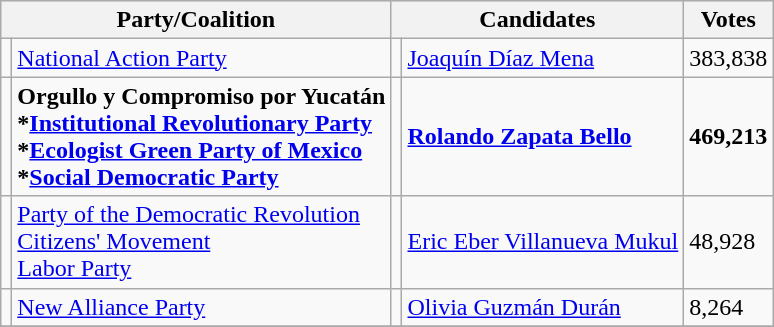<table class="wikitable">
<tr style="background:#efefef;">
<th Colspan = 2><strong>Party/Coalition</strong></th>
<th Colspan = 2><strong>Candidates</strong></th>
<th><strong>Votes</strong></th>
</tr>
<tr>
<td></td>
<td><a href='#'>National Action Party</a></td>
<td></td>
<td><a href='#'>Joaquín Díaz Mena</a></td>
<td>383,838</td>
</tr>
<tr>
<td> </td>
<td><strong>Orgullo y Compromiso por Yucatán  <br>*<a href='#'>Institutional Revolutionary Party</a><br>*<a href='#'>Ecologist Green Party of Mexico</a><br>*<a href='#'>Social Democratic Party</a></strong></td>
<td></td>
<td><strong><a href='#'>Rolando Zapata Bello</a></strong></td>
<td><strong>469,213</strong></td>
</tr>
<tr>
<td>  </td>
<td><a href='#'>Party of the Democratic Revolution</a><br><a href='#'>Citizens' Movement</a><br><a href='#'>Labor Party</a></td>
<td></td>
<td><a href='#'>Eric Eber Villanueva Mukul</a></td>
<td>48,928</td>
</tr>
<tr>
<td></td>
<td><a href='#'>New Alliance Party</a></td>
<td></td>
<td><a href='#'>Olivia Guzmán Durán</a></td>
<td>8,264</td>
</tr>
<tr>
</tr>
</table>
